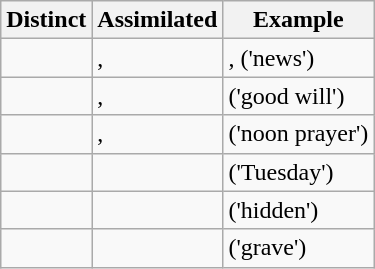<table class="wikitable">
<tr>
<th>Distinct</th>
<th>Assimilated</th>
<th>Example</th>
</tr>
<tr>
<td></td>
<td>, </td>
<td>  ,   ('news')</td>
</tr>
<tr>
<td></td>
<td>, </td>
<td> ('good will')</td>
</tr>
<tr>
<td></td>
<td>, </td>
<td> ('noon prayer')</td>
</tr>
<tr>
<td></td>
<td></td>
<td> ('Tuesday')</td>
</tr>
<tr>
<td></td>
<td></td>
<td> ('hidden')</td>
</tr>
<tr>
<td></td>
<td></td>
<td> ('grave')</td>
</tr>
</table>
